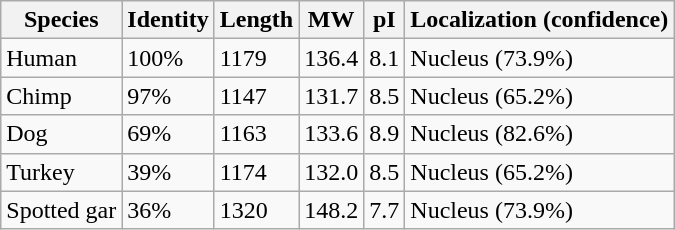<table class="wikitable">
<tr>
<th>Species</th>
<th>Identity</th>
<th>Length</th>
<th>MW</th>
<th>pI</th>
<th>Localization (confidence)</th>
</tr>
<tr>
<td>Human</td>
<td>100%</td>
<td>1179</td>
<td>136.4</td>
<td>8.1</td>
<td>Nucleus (73.9%)</td>
</tr>
<tr>
<td>Chimp</td>
<td>97%</td>
<td>1147</td>
<td>131.7</td>
<td>8.5</td>
<td>Nucleus (65.2%)</td>
</tr>
<tr>
<td>Dog</td>
<td>69%</td>
<td>1163</td>
<td>133.6</td>
<td>8.9</td>
<td>Nucleus (82.6%)</td>
</tr>
<tr>
<td>Turkey</td>
<td>39%</td>
<td>1174</td>
<td>132.0</td>
<td>8.5</td>
<td>Nucleus (65.2%)</td>
</tr>
<tr>
<td>Spotted gar</td>
<td>36%</td>
<td>1320</td>
<td>148.2</td>
<td>7.7</td>
<td>Nucleus (73.9%)</td>
</tr>
</table>
